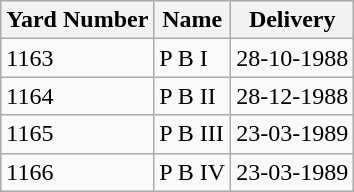<table class="wikitable">
<tr>
<th>Yard Number</th>
<th>Name</th>
<th>Delivery</th>
</tr>
<tr>
<td>1163</td>
<td>P B I</td>
<td>28-10-1988</td>
</tr>
<tr>
<td>1164</td>
<td>P B II</td>
<td>28-12-1988</td>
</tr>
<tr>
<td>1165</td>
<td>P B III</td>
<td>23-03-1989</td>
</tr>
<tr>
<td>1166</td>
<td>P B IV</td>
<td>23-03-1989</td>
</tr>
</table>
